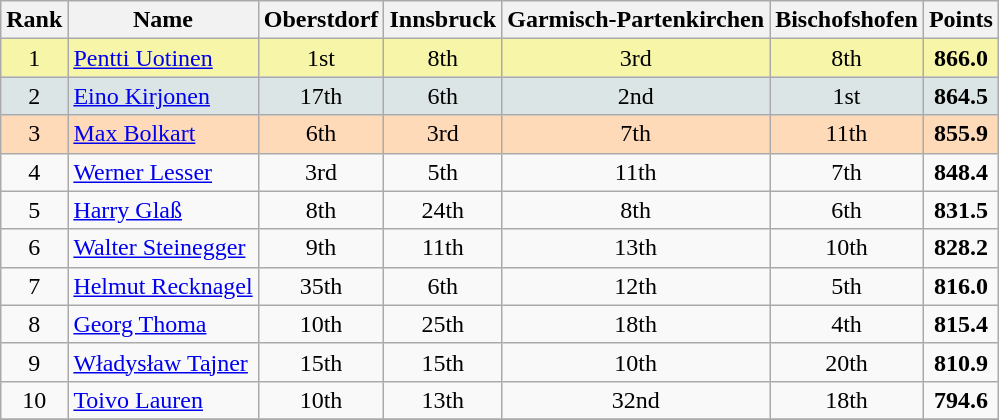<table class="wikitable sortable">
<tr>
<th align=Center>Rank</th>
<th>Name</th>
<th>Oberstdorf</th>
<th>Innsbruck</th>
<th>Garmisch-Partenkirchen</th>
<th>Bischofshofen</th>
<th>Points</th>
</tr>
<tr style="background:#F7F6A8">
<td align=center>1</td>
<td> <a href='#'>Pentti Uotinen</a></td>
<td align=center>1st</td>
<td align=center>8th</td>
<td align=center>3rd</td>
<td align=center>8th</td>
<td align=center><strong>866.0</strong></td>
</tr>
<tr style="background: #DCE5E5;">
<td align=center>2</td>
<td> <a href='#'>Eino Kirjonen</a></td>
<td align=center>17th</td>
<td align=center>6th</td>
<td align=center>2nd</td>
<td align=center>1st</td>
<td align=center><strong>864.5</strong></td>
</tr>
<tr style="background: #FFDAB9;">
<td align=center>3</td>
<td> <a href='#'>Max Bolkart</a></td>
<td align=center>6th</td>
<td align=center>3rd</td>
<td align=center>7th</td>
<td align=center>11th</td>
<td align=center><strong>855.9</strong></td>
</tr>
<tr>
<td align=center>4</td>
<td> <a href='#'>Werner Lesser</a></td>
<td align=center>3rd</td>
<td align=center>5th</td>
<td align=center>11th</td>
<td align=center>7th</td>
<td align=center><strong>848.4</strong></td>
</tr>
<tr>
<td align=center>5</td>
<td> <a href='#'>Harry Glaß</a></td>
<td align=center>8th</td>
<td align=center>24th</td>
<td align=center>8th</td>
<td align=center>6th</td>
<td align=center><strong>831.5</strong></td>
</tr>
<tr>
<td align=center>6</td>
<td> <a href='#'>Walter Steinegger</a></td>
<td align=center>9th</td>
<td align=center>11th</td>
<td align=center>13th</td>
<td align=center>10th</td>
<td align=center><strong>828.2</strong></td>
</tr>
<tr>
<td align=center>7</td>
<td> <a href='#'>Helmut Recknagel</a></td>
<td align=center>35th</td>
<td align=center>6th</td>
<td align=center>12th</td>
<td align=center>5th</td>
<td align=center><strong>816.0</strong></td>
</tr>
<tr>
<td align=center>8</td>
<td> <a href='#'>Georg Thoma</a></td>
<td align=center>10th</td>
<td align=center>25th</td>
<td align=center>18th</td>
<td align=center>4th</td>
<td align=center><strong>815.4</strong></td>
</tr>
<tr>
<td align=center>9</td>
<td> <a href='#'>Władysław Tajner</a></td>
<td align=center>15th</td>
<td align=center>15th</td>
<td align=center>10th</td>
<td align=center>20th</td>
<td align=center><strong>810.9</strong></td>
</tr>
<tr>
<td align=center>10</td>
<td> <a href='#'>Toivo Lauren</a></td>
<td align=center>10th</td>
<td align=center>13th</td>
<td align=center>32nd</td>
<td align=center>18th</td>
<td align=center><strong>794.6</strong></td>
</tr>
<tr>
</tr>
</table>
